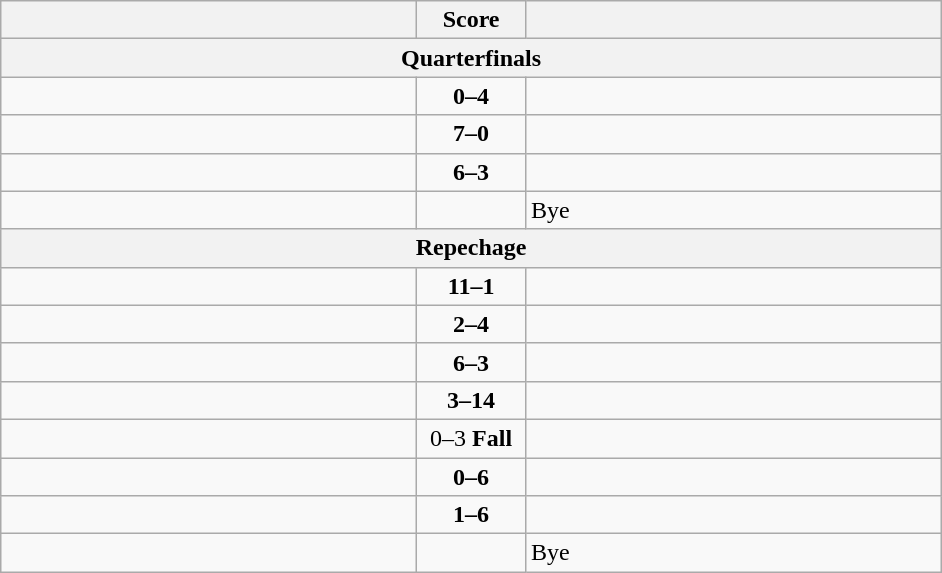<table class="wikitable" style="text-align: left;">
<tr>
<th align="right" width="270"></th>
<th width="65">Score</th>
<th align="left" width="270"></th>
</tr>
<tr>
<th colspan="3">Quarterfinals</th>
</tr>
<tr>
<td></td>
<td align=center><strong>0–4</strong></td>
<td><strong></strong></td>
</tr>
<tr>
<td><strong></strong></td>
<td align=center><strong>7–0</strong></td>
<td></td>
</tr>
<tr>
<td><strong></strong></td>
<td align=center><strong>6–3</strong></td>
<td></td>
</tr>
<tr>
<td><strong></strong></td>
<td></td>
<td>Bye</td>
</tr>
<tr>
<th colspan="3">Repechage</th>
</tr>
<tr>
<td><strong></strong></td>
<td align=center><strong>11–1</strong></td>
<td></td>
</tr>
<tr>
<td></td>
<td align=center><strong>2–4</strong></td>
<td><strong></strong></td>
</tr>
<tr>
<td><strong></strong></td>
<td align=center><strong>6–3</strong></td>
<td></td>
</tr>
<tr>
<td></td>
<td align=center><strong>3–14</strong></td>
<td><strong></strong></td>
</tr>
<tr>
<td></td>
<td align=center>0–3 <strong>Fall</strong></td>
<td><strong></strong></td>
</tr>
<tr>
<td></td>
<td align=center><strong>0–6</strong></td>
<td><strong></strong></td>
</tr>
<tr>
<td></td>
<td align=center><strong>1–6</strong></td>
<td><strong></strong></td>
</tr>
<tr>
<td><strong></strong></td>
<td></td>
<td>Bye</td>
</tr>
</table>
